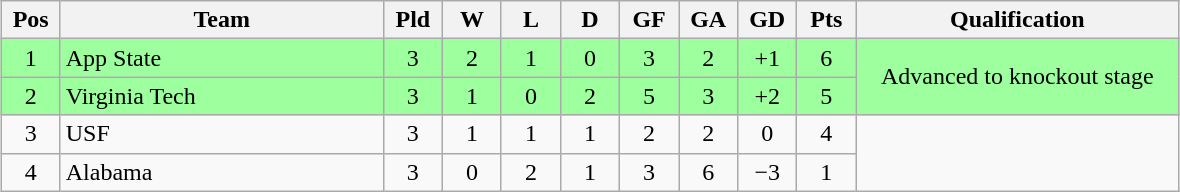<table class="wikitable" style="text-align:center; margin: 1em auto">
<tr>
<th style="width:2em">Pos</th>
<th style="width:13em">Team</th>
<th style="width:2em">Pld</th>
<th style="width:2em">W</th>
<th style="width:2em">L</th>
<th style="width:2em">D</th>
<th style="width:2em">GF</th>
<th style="width:2em">GA</th>
<th style="width:2em">GD</th>
<th style="width:2em">Pts</th>
<th style="width:13em">Qualification</th>
</tr>
<tr bgcolor="#9eff9e">
<td>1</td>
<td style="text-align:left">App State</td>
<td>3</td>
<td>2</td>
<td>1</td>
<td>0</td>
<td>3</td>
<td>2</td>
<td>+1</td>
<td>6</td>
<td rowspan="2">Advanced to knockout stage</td>
</tr>
<tr bgcolor="#9eff9e">
<td>2</td>
<td style="text-align:left">Virginia Tech</td>
<td>3</td>
<td>1</td>
<td>0</td>
<td>2</td>
<td>5</td>
<td>3</td>
<td>+2</td>
<td>5</td>
</tr>
<tr>
<td>3</td>
<td style="text-align:left">USF</td>
<td>3</td>
<td>1</td>
<td>1</td>
<td>1</td>
<td>2</td>
<td>2</td>
<td>0</td>
<td>4</td>
<td rowspan="2"></td>
</tr>
<tr>
<td>4</td>
<td style="text-align:left">Alabama</td>
<td>3</td>
<td>0</td>
<td>2</td>
<td>1</td>
<td>3</td>
<td>6</td>
<td>−3</td>
<td>1</td>
</tr>
</table>
